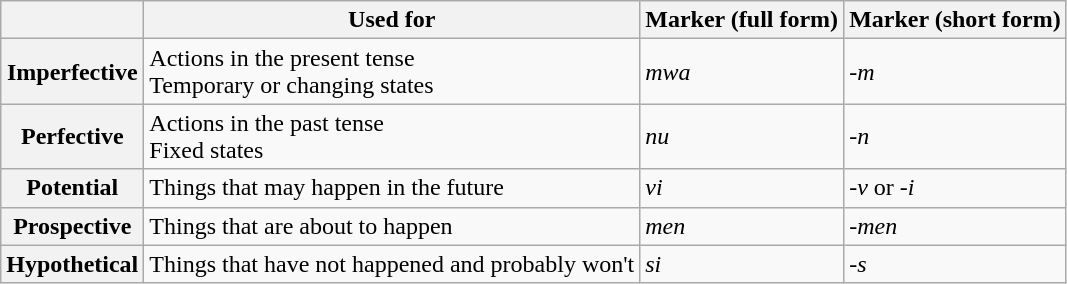<table class="wikitable">
<tr>
<th></th>
<th>Used for</th>
<th>Marker (full form)</th>
<th>Marker (short form)</th>
</tr>
<tr>
<th>Imperfective</th>
<td>Actions in the present tense<br>Temporary or changing states</td>
<td><em>mwa</em></td>
<td><em>-m</em></td>
</tr>
<tr>
<th>Perfective</th>
<td>Actions in the past tense<br>Fixed states</td>
<td><em>nu</em></td>
<td><em>-n</em></td>
</tr>
<tr>
<th>Potential</th>
<td>Things that may happen in the future</td>
<td><em>vi</em></td>
<td><em>-v</em> or <em>-i</em></td>
</tr>
<tr>
<th>Prospective</th>
<td>Things that are about to happen</td>
<td><em>men</em></td>
<td><em>-men</em></td>
</tr>
<tr>
<th>Hypothetical</th>
<td>Things that have not happened and probably won't</td>
<td><em>si</em></td>
<td><em>-s</em></td>
</tr>
</table>
